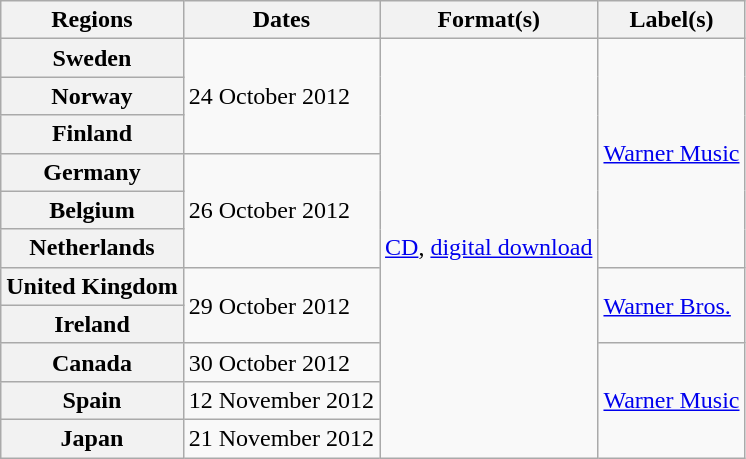<table class="wikitable plainrowheaders">
<tr>
<th scope="col">Regions</th>
<th scope="col">Dates</th>
<th scope="col">Format(s)</th>
<th scope="col">Label(s)</th>
</tr>
<tr>
<th scope="row">Sweden</th>
<td rowspan="3">24 October 2012</td>
<td rowspan="11"><a href='#'>CD</a>, <a href='#'>digital download</a></td>
<td rowspan="6"><a href='#'>Warner Music</a></td>
</tr>
<tr>
<th scope="row">Norway</th>
</tr>
<tr>
<th scope="row">Finland</th>
</tr>
<tr>
<th scope="row">Germany</th>
<td rowspan="3">26 October 2012</td>
</tr>
<tr>
<th scope="row">Belgium</th>
</tr>
<tr>
<th scope="row">Netherlands</th>
</tr>
<tr>
<th scope="row">United Kingdom</th>
<td rowspan="2">29 October 2012</td>
<td rowspan="2"><a href='#'>Warner Bros.</a></td>
</tr>
<tr>
<th scope="row">Ireland</th>
</tr>
<tr>
<th scope="row">Canada</th>
<td>30 October 2012</td>
<td rowspan="3"><a href='#'>Warner Music</a></td>
</tr>
<tr>
<th scope="row">Spain</th>
<td>12 November 2012</td>
</tr>
<tr>
<th scope="row">Japan</th>
<td>21 November 2012</td>
</tr>
</table>
